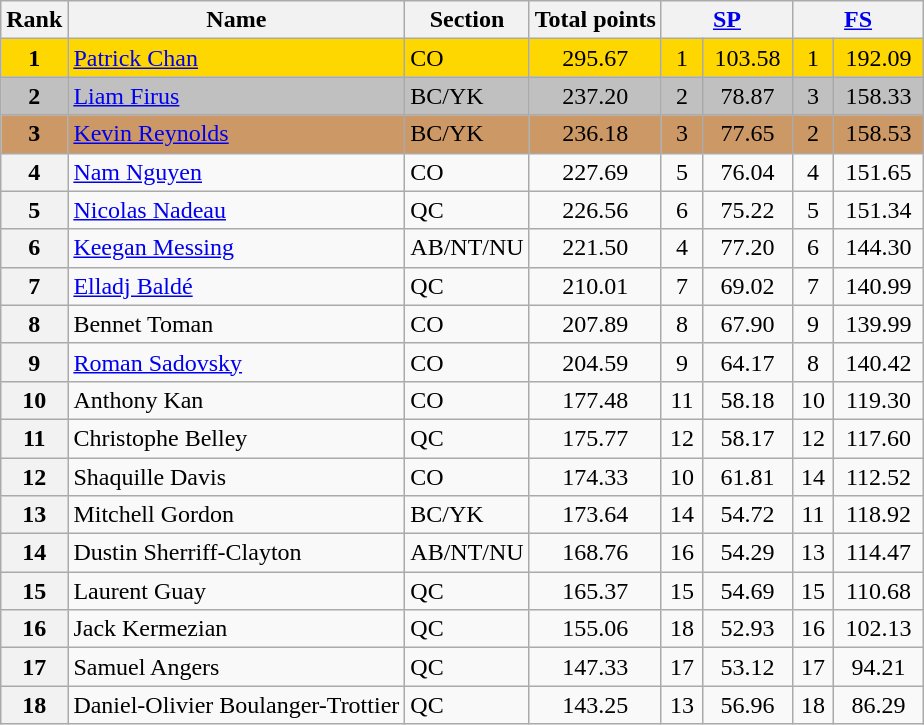<table class="wikitable sortable">
<tr>
<th>Rank</th>
<th>Name</th>
<th>Section</th>
<th>Total points</th>
<th colspan="2" width="80px"><a href='#'>SP</a></th>
<th colspan="2" width="80px"><a href='#'>FS</a></th>
</tr>
<tr bgcolor="gold">
<td align="center"><strong>1</strong></td>
<td><a href='#'>Patrick Chan</a></td>
<td>CO</td>
<td align="center">295.67</td>
<td align="center">1</td>
<td align="center">103.58</td>
<td align="center">1</td>
<td align="center">192.09</td>
</tr>
<tr bgcolor="silver">
<td align="center"><strong>2</strong></td>
<td><a href='#'>Liam Firus</a></td>
<td>BC/YK</td>
<td align="center">237.20</td>
<td align="center">2</td>
<td align="center">78.87</td>
<td align="center">3</td>
<td align="center">158.33</td>
</tr>
<tr bgcolor="cc9966">
<td align="center"><strong>3</strong></td>
<td><a href='#'>Kevin Reynolds</a></td>
<td>BC/YK</td>
<td align="center">236.18</td>
<td align="center">3</td>
<td align="center">77.65</td>
<td align="center">2</td>
<td align="center">158.53</td>
</tr>
<tr>
<th>4</th>
<td><a href='#'>Nam Nguyen</a></td>
<td>CO</td>
<td align="center">227.69</td>
<td align="center">5</td>
<td align="center">76.04</td>
<td align="center">4</td>
<td align="center">151.65</td>
</tr>
<tr>
<th>5</th>
<td><a href='#'>Nicolas Nadeau</a></td>
<td>QC</td>
<td align="center">226.56</td>
<td align="center">6</td>
<td align="center">75.22</td>
<td align="center">5</td>
<td align="center">151.34</td>
</tr>
<tr>
<th>6</th>
<td><a href='#'>Keegan Messing</a></td>
<td>AB/NT/NU</td>
<td align="center">221.50</td>
<td align="center">4</td>
<td align="center">77.20</td>
<td align="center">6</td>
<td align="center">144.30</td>
</tr>
<tr>
<th>7</th>
<td><a href='#'>Elladj Baldé</a></td>
<td>QC</td>
<td align="center">210.01</td>
<td align="center">7</td>
<td align="center">69.02</td>
<td align="center">7</td>
<td align="center">140.99</td>
</tr>
<tr>
<th>8</th>
<td>Bennet Toman</td>
<td>CO</td>
<td align="center">207.89</td>
<td align="center">8</td>
<td align="center">67.90</td>
<td align="center">9</td>
<td align="center">139.99</td>
</tr>
<tr>
<th>9</th>
<td><a href='#'>Roman Sadovsky</a></td>
<td>CO</td>
<td align="center">204.59</td>
<td align="center">9</td>
<td align="center">64.17</td>
<td align="center">8</td>
<td align="center">140.42</td>
</tr>
<tr>
<th>10</th>
<td>Anthony Kan</td>
<td>CO</td>
<td align="center">177.48</td>
<td align="center">11</td>
<td align="center">58.18</td>
<td align="center">10</td>
<td align="center">119.30</td>
</tr>
<tr>
<th>11</th>
<td>Christophe Belley</td>
<td>QC</td>
<td align="center">175.77</td>
<td align="center">12</td>
<td align="center">58.17</td>
<td align="center">12</td>
<td align="center">117.60</td>
</tr>
<tr>
<th>12</th>
<td>Shaquille Davis</td>
<td>CO</td>
<td align="center">174.33</td>
<td align="center">10</td>
<td align="center">61.81</td>
<td align="center">14</td>
<td align="center">112.52</td>
</tr>
<tr>
<th>13</th>
<td>Mitchell Gordon</td>
<td>BC/YK</td>
<td align="center">173.64</td>
<td align="center">14</td>
<td align="center">54.72</td>
<td align="center">11</td>
<td align="center">118.92</td>
</tr>
<tr>
<th>14</th>
<td>Dustin Sherriff-Clayton</td>
<td>AB/NT/NU</td>
<td align="center">168.76</td>
<td align="center">16</td>
<td align="center">54.29</td>
<td align="center">13</td>
<td align="center">114.47</td>
</tr>
<tr>
<th>15</th>
<td>Laurent Guay</td>
<td>QC</td>
<td align="center">165.37</td>
<td align="center">15</td>
<td align="center">54.69</td>
<td align="center">15</td>
<td align="center">110.68</td>
</tr>
<tr>
<th>16</th>
<td>Jack Kermezian</td>
<td>QC</td>
<td align="center">155.06</td>
<td align="center">18</td>
<td align="center">52.93</td>
<td align="center">16</td>
<td align="center">102.13</td>
</tr>
<tr>
<th>17</th>
<td>Samuel Angers</td>
<td>QC</td>
<td align="center">147.33</td>
<td align="center">17</td>
<td align="center">53.12</td>
<td align="center">17</td>
<td align="center">94.21</td>
</tr>
<tr>
<th>18</th>
<td>Daniel-Olivier Boulanger-Trottier</td>
<td>QC</td>
<td align="center">143.25</td>
<td align="center">13</td>
<td align="center">56.96</td>
<td align="center">18</td>
<td align="center">86.29</td>
</tr>
</table>
